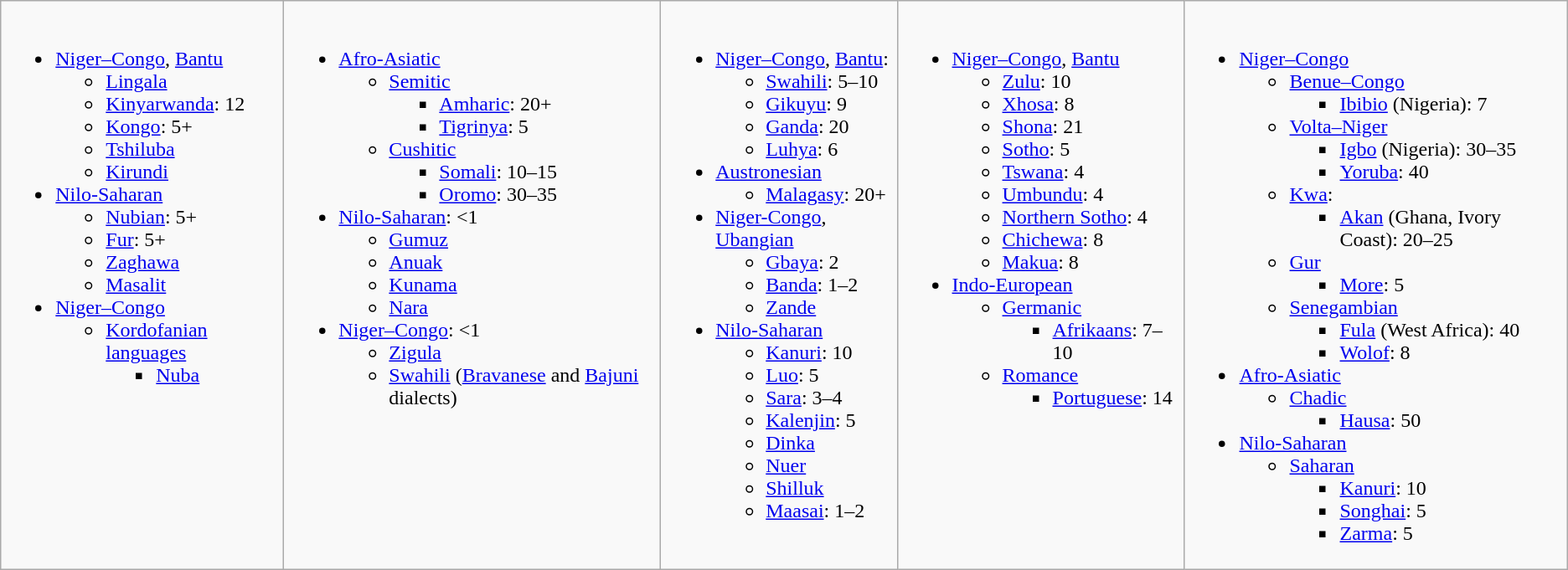<table class="wikitable" style="text-valign:top">
<tr valign="top">
<td><br><ul><li><a href='#'>Niger–Congo</a>, <a href='#'>Bantu</a><ul><li><a href='#'>Lingala</a></li><li><a href='#'>Kinyarwanda</a>: 12</li><li><a href='#'>Kongo</a>: 5+</li><li><a href='#'>Tshiluba</a></li><li><a href='#'>Kirundi</a></li></ul></li><li><a href='#'>Nilo-Saharan</a><ul><li><a href='#'>Nubian</a>: 5+</li><li><a href='#'>Fur</a>: 5+</li><li><a href='#'>Zaghawa</a></li><li><a href='#'>Masalit</a></li></ul></li><li><a href='#'>Niger–Congo</a><ul><li><a href='#'>Kordofanian languages</a><ul><li><a href='#'>Nuba</a></li></ul></li></ul></li></ul></td>
<td><br><ul><li><a href='#'>Afro-Asiatic</a><ul><li><a href='#'>Semitic</a><ul><li><a href='#'>Amharic</a>: 20+</li><li><a href='#'>Tigrinya</a>: 5</li></ul></li><li><a href='#'>Cushitic</a><ul><li><a href='#'>Somali</a>: 10–15</li><li><a href='#'>Oromo</a>: 30–35</li></ul></li></ul></li><li><a href='#'>Nilo-Saharan</a>: <1<ul><li><a href='#'>Gumuz</a></li><li><a href='#'>Anuak</a></li><li><a href='#'>Kunama</a></li><li><a href='#'>Nara</a></li></ul></li><li><a href='#'>Niger–Congo</a>: <1<ul><li><a href='#'>Zigula</a></li><li><a href='#'>Swahili</a> (<a href='#'>Bravanese</a> and <a href='#'>Bajuni</a> dialects)</li></ul></li></ul></td>
<td><br><ul><li><a href='#'>Niger–Congo</a>, <a href='#'>Bantu</a>:<ul><li><a href='#'>Swahili</a>: 5–10</li><li><a href='#'>Gikuyu</a>: 9</li><li><a href='#'>Ganda</a>: 20</li><li><a href='#'>Luhya</a>: 6</li></ul></li><li><a href='#'>Austronesian</a><ul><li><a href='#'>Malagasy</a>: 20+</li></ul></li><li><a href='#'>Niger-Congo</a>, <a href='#'>Ubangian</a><ul><li><a href='#'>Gbaya</a>: 2</li><li><a href='#'>Banda</a>: 1–2</li><li><a href='#'>Zande</a></li></ul></li><li><a href='#'>Nilo-Saharan</a><ul><li><a href='#'>Kanuri</a>: 10</li><li><a href='#'>Luo</a>: 5</li><li><a href='#'>Sara</a>: 3–4</li><li><a href='#'>Kalenjin</a>: 5</li><li><a href='#'>Dinka</a></li><li><a href='#'>Nuer</a></li><li><a href='#'>Shilluk</a></li><li><a href='#'>Maasai</a>: 1–2</li></ul></li></ul></td>
<td><br><ul><li><a href='#'>Niger–Congo</a>, <a href='#'>Bantu</a><ul><li><a href='#'>Zulu</a>: 10</li><li><a href='#'>Xhosa</a>: 8</li><li><a href='#'>Shona</a>: 21</li><li><a href='#'>Sotho</a>: 5</li><li><a href='#'>Tswana</a>: 4</li><li><a href='#'>Umbundu</a>: 4</li><li><a href='#'>Northern Sotho</a>: 4</li><li><a href='#'>Chichewa</a>: 8</li><li><a href='#'>Makua</a>: 8</li></ul></li><li><a href='#'>Indo-European</a><ul><li><a href='#'>Germanic</a><ul><li><a href='#'>Afrikaans</a>: 7–10</li></ul></li><li><a href='#'>Romance</a><ul><li><a href='#'>Portuguese</a>: 14</li></ul></li></ul></li></ul></td>
<td><br><ul><li><a href='#'>Niger–Congo</a><ul><li><a href='#'>Benue–Congo</a><ul><li><a href='#'>Ibibio</a> (Nigeria): 7</li></ul></li><li><a href='#'>Volta–Niger</a><ul><li><a href='#'>Igbo</a> (Nigeria): 30–35</li><li><a href='#'>Yoruba</a>: 40</li></ul></li><li><a href='#'>Kwa</a>:<ul><li><a href='#'>Akan</a> (Ghana, Ivory Coast): 20–25</li></ul></li><li><a href='#'>Gur</a><ul><li><a href='#'>More</a>: 5</li></ul></li><li><a href='#'>Senegambian</a><ul><li><a href='#'>Fula</a> (West Africa): 40</li><li><a href='#'>Wolof</a>: 8</li></ul></li></ul></li><li><a href='#'>Afro-Asiatic</a><ul><li><a href='#'>Chadic</a><ul><li><a href='#'>Hausa</a>: 50</li></ul></li></ul></li><li><a href='#'>Nilo-Saharan</a><ul><li><a href='#'>Saharan</a><ul><li><a href='#'>Kanuri</a>: 10</li><li><a href='#'>Songhai</a>: 5</li><li><a href='#'>Zarma</a>: 5</li></ul></li></ul></li></ul></td>
</tr>
</table>
